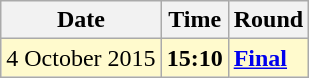<table class="wikitable">
<tr>
<th>Date</th>
<th>Time</th>
<th>Round</th>
</tr>
<tr style=background:lemonchiffon>
<td>4 October 2015</td>
<td><strong>15:10</strong></td>
<td><strong><a href='#'>Final</a></strong></td>
</tr>
</table>
